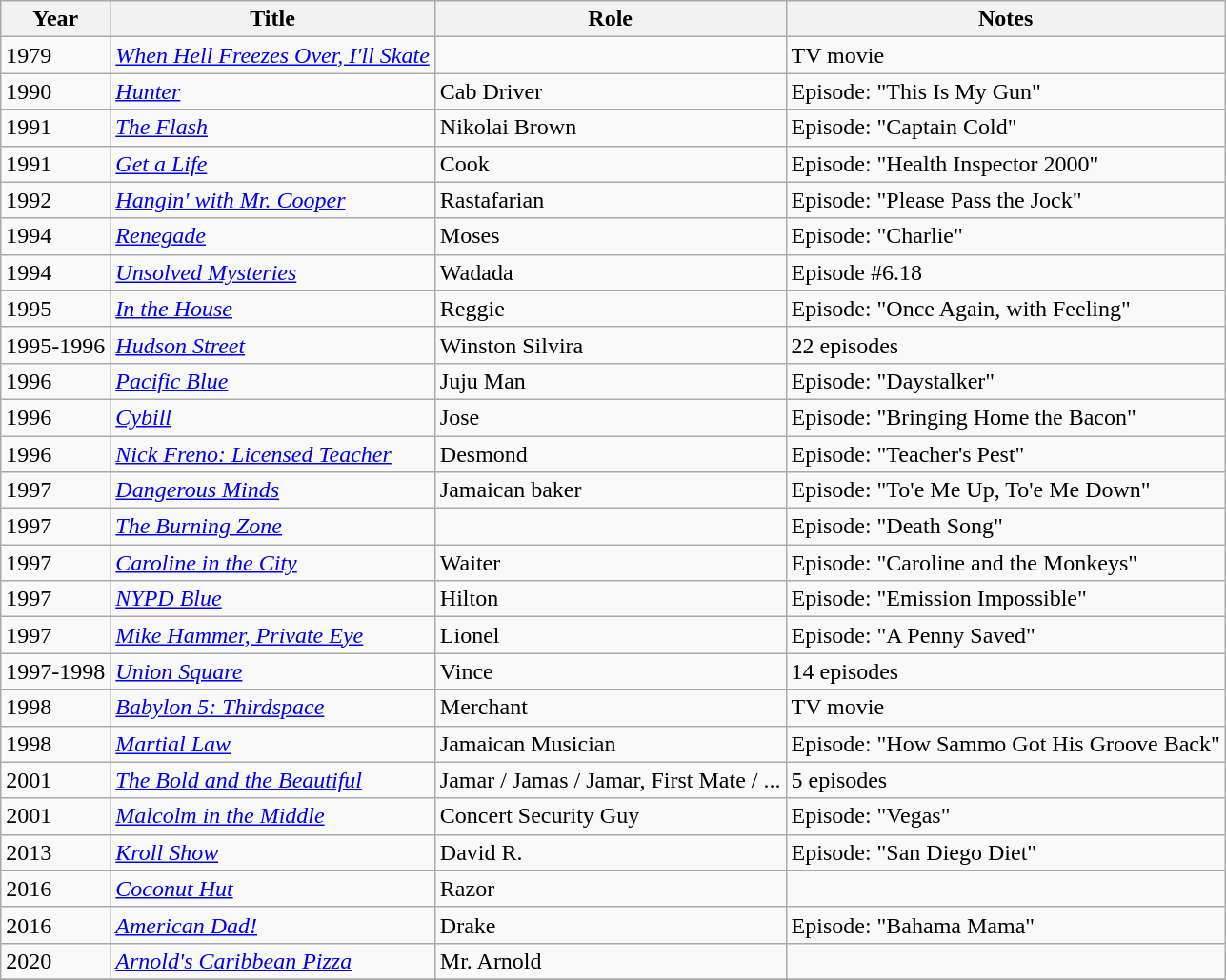<table class="wikitable sortable">
<tr>
<th>Year</th>
<th>Title</th>
<th>Role</th>
<th class="unsortable">Notes</th>
</tr>
<tr>
<td>1979</td>
<td><em><a href='#'>When Hell Freezes Over, I'll Skate</a></em></td>
<td></td>
<td>TV movie</td>
</tr>
<tr>
<td>1990</td>
<td><em><a href='#'>Hunter</a></em></td>
<td>Cab Driver</td>
<td>Episode: "This Is My Gun"</td>
</tr>
<tr>
<td>1991</td>
<td><em><a href='#'>The Flash</a></em></td>
<td>Nikolai Brown</td>
<td>Episode: "Captain Cold"</td>
</tr>
<tr>
<td>1991</td>
<td><em><a href='#'>Get a Life</a></em></td>
<td>Cook</td>
<td>Episode: "Health Inspector 2000"</td>
</tr>
<tr>
<td>1992</td>
<td><em><a href='#'>Hangin' with Mr. Cooper</a></em></td>
<td>Rastafarian</td>
<td>Episode: "Please Pass the Jock"</td>
</tr>
<tr>
<td>1994</td>
<td><em><a href='#'>Renegade</a></em></td>
<td>Moses</td>
<td>Episode: "Charlie"</td>
</tr>
<tr>
<td>1994</td>
<td><em><a href='#'>Unsolved Mysteries</a></em></td>
<td>Wadada</td>
<td>Episode #6.18</td>
</tr>
<tr>
<td>1995</td>
<td><em><a href='#'>In the House</a></em></td>
<td>Reggie</td>
<td>Episode: "Once Again, with Feeling"</td>
</tr>
<tr>
<td>1995-1996</td>
<td><em><a href='#'>Hudson Street</a></em></td>
<td>Winston Silvira</td>
<td>22 episodes</td>
</tr>
<tr>
<td>1996</td>
<td><em><a href='#'>Pacific Blue</a></em></td>
<td>Juju Man</td>
<td>Episode: "Daystalker"</td>
</tr>
<tr>
<td>1996</td>
<td><em><a href='#'>Cybill</a></em></td>
<td>Jose</td>
<td>Episode: "Bringing Home the Bacon"</td>
</tr>
<tr>
<td>1996</td>
<td><em><a href='#'>Nick Freno: Licensed Teacher</a></em></td>
<td>Desmond</td>
<td>Episode: "Teacher's Pest"</td>
</tr>
<tr>
<td>1997</td>
<td><em><a href='#'>Dangerous Minds</a></em></td>
<td>Jamaican baker</td>
<td>Episode: "To'e Me Up, To'e Me Down"</td>
</tr>
<tr>
<td>1997</td>
<td><em><a href='#'>The Burning Zone</a></em></td>
<td></td>
<td>Episode: "Death Song"</td>
</tr>
<tr>
<td>1997</td>
<td><em><a href='#'>Caroline in the City</a></em></td>
<td>Waiter</td>
<td>Episode: "Caroline and the Monkeys"</td>
</tr>
<tr>
<td>1997</td>
<td><em><a href='#'>NYPD Blue</a></em></td>
<td>Hilton</td>
<td>Episode: "Emission Impossible"</td>
</tr>
<tr>
<td>1997</td>
<td><em><a href='#'>Mike Hammer, Private Eye</a></em></td>
<td>Lionel</td>
<td>Episode: "A Penny Saved"</td>
</tr>
<tr>
<td>1997-1998</td>
<td><em><a href='#'>Union Square</a></em></td>
<td>Vince</td>
<td>14 episodes</td>
</tr>
<tr>
<td>1998</td>
<td><em><a href='#'>Babylon 5: Thirdspace</a></em></td>
<td>Merchant</td>
<td>TV movie</td>
</tr>
<tr>
<td>1998</td>
<td><em><a href='#'>Martial Law</a></em></td>
<td>Jamaican Musician</td>
<td>Episode: "How Sammo Got His Groove Back"</td>
</tr>
<tr>
<td>2001</td>
<td><em><a href='#'>The Bold and the Beautiful</a></em></td>
<td>Jamar / Jamas / Jamar, First Mate / ...</td>
<td>5 episodes</td>
</tr>
<tr>
<td>2001</td>
<td><em><a href='#'>Malcolm in the Middle</a></em></td>
<td>Concert Security Guy</td>
<td>Episode: "Vegas"</td>
</tr>
<tr>
<td>2013</td>
<td><em><a href='#'>Kroll Show</a></em></td>
<td>David R.</td>
<td>Episode: "San Diego Diet"</td>
</tr>
<tr>
<td>2016</td>
<td><em><a href='#'>Coconut Hut</a></em></td>
<td>Razor</td>
<td></td>
</tr>
<tr>
<td>2016</td>
<td><em><a href='#'>American Dad!</a></em></td>
<td>Drake</td>
<td>Episode: "Bahama Mama"</td>
</tr>
<tr>
<td>2020</td>
<td><em><a href='#'>Arnold's Caribbean Pizza</a></em></td>
<td>Mr. Arnold</td>
<td></td>
</tr>
<tr>
</tr>
</table>
